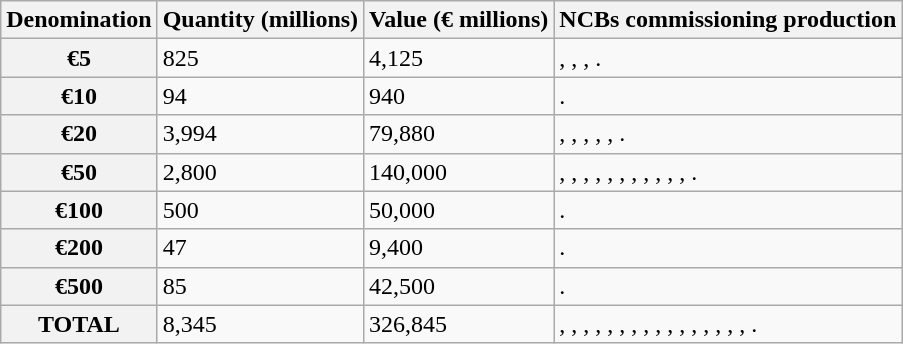<table border="1" class="wikitable">
<tr>
<th>Denomination</th>
<th>Quantity (millions)</th>
<th>Value (€ millions)</th>
<th>NCBs commissioning production</th>
</tr>
<tr>
<th>€5</th>
<td>825</td>
<td>4,125</td>
<td>, , , .</td>
</tr>
<tr>
<th>€10</th>
<td>94</td>
<td>940</td>
<td>.</td>
</tr>
<tr>
<th>€20</th>
<td>3,994</td>
<td>79,880</td>
<td>, , , , , .</td>
</tr>
<tr>
<th>€50</th>
<td>2,800</td>
<td>140,000</td>
<td>, , , , , , , , , , , .</td>
</tr>
<tr>
<th>€100</th>
<td>500</td>
<td>50,000</td>
<td>.</td>
</tr>
<tr>
<th>€200</th>
<td>47</td>
<td>9,400</td>
<td>.</td>
</tr>
<tr>
<th>€500</th>
<td>85</td>
<td>42,500</td>
<td>.</td>
</tr>
<tr>
<th>TOTAL</th>
<td>8,345</td>
<td>326,845</td>
<td>, , , , , , , , , , , , , , , , .</td>
</tr>
</table>
